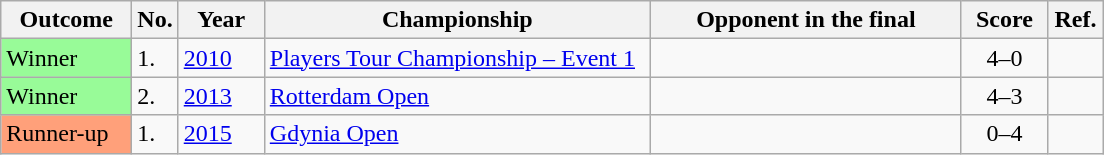<table class="wikitable sortable">
<tr>
<th style="width:80px;">Outcome</th>
<th style="width:20px;">No.</th>
<th style="width:50px;">Year</th>
<th style="width:250px;">Championship</th>
<th style="width:200px;">Opponent in the final</th>
<th style="width:50px;">Score</th>
<th style="width:30px;" class=unsortable>Ref.</th>
</tr>
<tr>
<td style="background:#98FB98">Winner</td>
<td>1.</td>
<td><a href='#'>2010</a></td>
<td><a href='#'>Players Tour Championship – Event 1</a></td>
<td> </td>
<td align="center">4–0</td>
<td align="center"></td>
</tr>
<tr>
<td style="background:#98FB98">Winner</td>
<td>2.</td>
<td><a href='#'>2013</a></td>
<td><a href='#'>Rotterdam Open</a></td>
<td> </td>
<td align="center">4–3</td>
<td align="center"></td>
</tr>
<tr>
<td style="background:#ffa07a;">Runner-up</td>
<td>1.</td>
<td><a href='#'>2015</a></td>
<td><a href='#'>Gdynia Open</a></td>
<td> </td>
<td align="center">0–4</td>
<td align="center"></td>
</tr>
</table>
